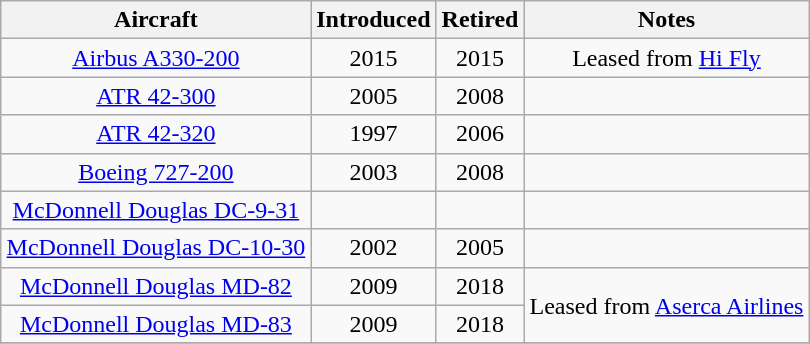<table class="wikitable" style="margin:0.5em auto; text-align:center">
<tr>
<th>Aircraft</th>
<th>Introduced</th>
<th>Retired</th>
<th>Notes</th>
</tr>
<tr>
<td><a href='#'>Airbus A330-200</a></td>
<td>2015</td>
<td>2015</td>
<td>Leased from <a href='#'>Hi Fly</a></td>
</tr>
<tr>
<td><a href='#'>ATR 42-300</a></td>
<td>2005</td>
<td>2008</td>
<td></td>
</tr>
<tr>
<td><a href='#'>ATR 42-320</a></td>
<td>1997</td>
<td>2006</td>
<td></td>
</tr>
<tr>
<td><a href='#'>Boeing 727-200</a></td>
<td>2003</td>
<td>2008</td>
<td></td>
</tr>
<tr>
<td><a href='#'>McDonnell Douglas DC-9-31</a></td>
<td></td>
<td></td>
<td></td>
</tr>
<tr>
<td><a href='#'>McDonnell Douglas DC-10-30</a></td>
<td>2002</td>
<td>2005</td>
<td></td>
</tr>
<tr>
<td><a href='#'>McDonnell Douglas MD-82</a></td>
<td>2009</td>
<td>2018</td>
<td rowspan=2>Leased from <a href='#'>Aserca Airlines</a></td>
</tr>
<tr>
<td><a href='#'>McDonnell Douglas MD-83</a></td>
<td>2009</td>
<td>2018</td>
</tr>
<tr>
</tr>
</table>
